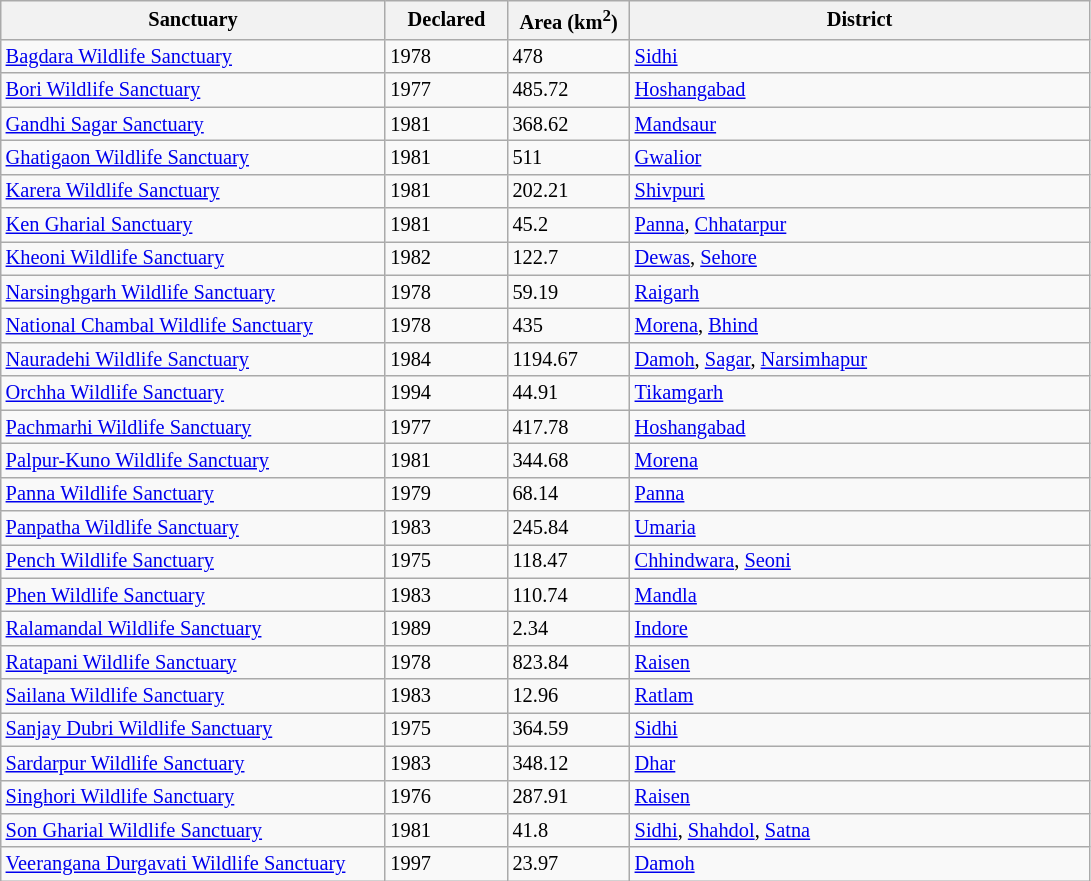<table class="wikitable sortable defaultcenter col1left col4left" style="font-size: 85%">
<tr>
<th scope="col" style="width: 250px;">Sanctuary</th>
<th scope="col" style="width: 75px;">Declared</th>
<th scope="col" style="width: 75px;">Area (km<sup>2</sup>)</th>
<th scope="col" style="width: 300px;">District</th>
</tr>
<tr>
<td><a href='#'>Bagdara Wildlife Sanctuary</a></td>
<td>1978</td>
<td>478</td>
<td><a href='#'>Sidhi</a></td>
</tr>
<tr>
<td><a href='#'>Bori Wildlife Sanctuary</a></td>
<td>1977</td>
<td>485.72</td>
<td><a href='#'>Hoshangabad</a></td>
</tr>
<tr>
<td><a href='#'>Gandhi Sagar Sanctuary</a></td>
<td>1981</td>
<td>368.62</td>
<td><a href='#'>Mandsaur</a></td>
</tr>
<tr>
<td><a href='#'>Ghatigaon Wildlife Sanctuary</a></td>
<td>1981</td>
<td>511</td>
<td><a href='#'>Gwalior</a></td>
</tr>
<tr>
<td><a href='#'>Karera Wildlife Sanctuary</a></td>
<td>1981</td>
<td>202.21</td>
<td><a href='#'>Shivpuri</a></td>
</tr>
<tr>
<td><a href='#'>Ken Gharial Sanctuary</a></td>
<td>1981</td>
<td>45.2</td>
<td><a href='#'>Panna</a>, <a href='#'>Chhatarpur</a></td>
</tr>
<tr>
<td><a href='#'>Kheoni Wildlife Sanctuary</a></td>
<td>1982</td>
<td>122.7</td>
<td><a href='#'>Dewas</a>, <a href='#'>Sehore</a></td>
</tr>
<tr>
<td><a href='#'>Narsinghgarh Wildlife Sanctuary</a></td>
<td>1978</td>
<td>59.19</td>
<td><a href='#'>Raigarh</a></td>
</tr>
<tr>
<td><a href='#'>National Chambal Wildlife Sanctuary</a></td>
<td>1978</td>
<td>435</td>
<td><a href='#'>Morena</a>, <a href='#'>Bhind</a></td>
</tr>
<tr>
<td><a href='#'>Nauradehi Wildlife Sanctuary</a></td>
<td>1984</td>
<td>1194.67</td>
<td><a href='#'>Damoh</a>, <a href='#'>Sagar</a>, <a href='#'>Narsimhapur</a></td>
</tr>
<tr>
<td><a href='#'>Orchha Wildlife Sanctuary</a></td>
<td>1994</td>
<td>44.91</td>
<td><a href='#'>Tikamgarh</a></td>
</tr>
<tr>
<td><a href='#'>Pachmarhi Wildlife Sanctuary</a></td>
<td>1977</td>
<td>417.78</td>
<td><a href='#'>Hoshangabad</a></td>
</tr>
<tr>
<td><a href='#'>Palpur-Kuno Wildlife Sanctuary</a></td>
<td>1981</td>
<td>344.68</td>
<td><a href='#'>Morena</a></td>
</tr>
<tr>
<td><a href='#'>Panna Wildlife Sanctuary</a></td>
<td>1979</td>
<td>68.14</td>
<td><a href='#'>Panna</a></td>
</tr>
<tr>
<td><a href='#'>Panpatha Wildlife Sanctuary</a></td>
<td>1983</td>
<td>245.84</td>
<td><a href='#'>Umaria</a></td>
</tr>
<tr>
<td><a href='#'>Pench Wildlife Sanctuary</a></td>
<td>1975</td>
<td>118.47</td>
<td><a href='#'>Chhindwara</a>, <a href='#'>Seoni</a></td>
</tr>
<tr>
<td><a href='#'>Phen Wildlife Sanctuary</a></td>
<td>1983</td>
<td>110.74</td>
<td><a href='#'>Mandla</a></td>
</tr>
<tr>
<td><a href='#'>Ralamandal Wildlife Sanctuary</a></td>
<td>1989</td>
<td>2.34</td>
<td><a href='#'>Indore</a></td>
</tr>
<tr>
<td><a href='#'>Ratapani Wildlife Sanctuary</a></td>
<td>1978</td>
<td>823.84</td>
<td><a href='#'>Raisen</a></td>
</tr>
<tr>
<td><a href='#'>Sailana Wildlife Sanctuary</a></td>
<td>1983</td>
<td>12.96</td>
<td><a href='#'>Ratlam</a></td>
</tr>
<tr>
<td><a href='#'>Sanjay Dubri Wildlife Sanctuary</a></td>
<td>1975</td>
<td>364.59</td>
<td><a href='#'>Sidhi</a></td>
</tr>
<tr>
<td><a href='#'>Sardarpur Wildlife Sanctuary</a></td>
<td>1983</td>
<td>348.12</td>
<td><a href='#'>Dhar</a></td>
</tr>
<tr>
<td><a href='#'>Singhori Wildlife Sanctuary</a></td>
<td>1976</td>
<td>287.91</td>
<td><a href='#'>Raisen</a></td>
</tr>
<tr>
<td><a href='#'>Son Gharial Wildlife Sanctuary</a></td>
<td>1981</td>
<td>41.8</td>
<td><a href='#'>Sidhi</a>, <a href='#'>Shahdol</a>, <a href='#'>Satna</a></td>
</tr>
<tr>
<td><a href='#'>Veerangana Durgavati Wildlife Sanctuary</a></td>
<td>1997</td>
<td>23.97</td>
<td><a href='#'>Damoh</a></td>
</tr>
</table>
